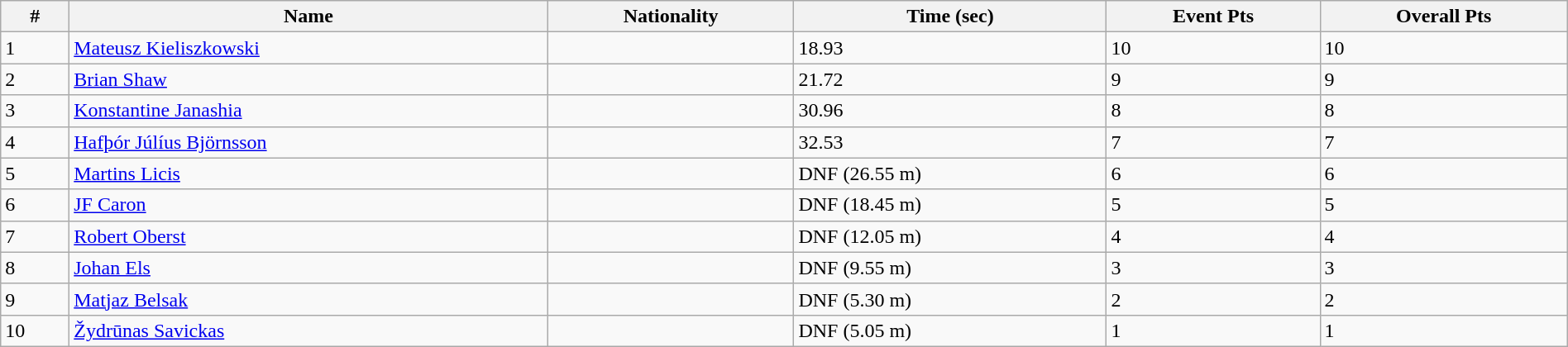<table class="wikitable sortable" style="display: inline-table;width: 100%;">
<tr>
<th>#</th>
<th>Name</th>
<th>Nationality</th>
<th>Time (sec)</th>
<th>Event Pts</th>
<th>Overall Pts</th>
</tr>
<tr>
<td>1</td>
<td><a href='#'>Mateusz Kieliszkowski</a></td>
<td></td>
<td>18.93</td>
<td>10</td>
<td>10</td>
</tr>
<tr>
<td>2</td>
<td><a href='#'>Brian Shaw</a></td>
<td></td>
<td>21.72</td>
<td>9</td>
<td>9</td>
</tr>
<tr>
<td>3</td>
<td><a href='#'>Konstantine Janashia</a></td>
<td></td>
<td>30.96</td>
<td>8</td>
<td>8</td>
</tr>
<tr>
<td>4</td>
<td><a href='#'>Hafþór Júlíus Björnsson</a></td>
<td></td>
<td>32.53</td>
<td>7</td>
<td>7</td>
</tr>
<tr>
<td>5</td>
<td><a href='#'>Martins Licis</a></td>
<td></td>
<td>DNF (26.55 m)</td>
<td>6</td>
<td>6</td>
</tr>
<tr>
<td>6</td>
<td><a href='#'>JF Caron</a></td>
<td></td>
<td>DNF (18.45 m)</td>
<td>5</td>
<td>5</td>
</tr>
<tr>
<td>7</td>
<td><a href='#'>Robert Oberst</a></td>
<td></td>
<td>DNF (12.05 m)</td>
<td>4</td>
<td>4</td>
</tr>
<tr>
<td>8</td>
<td><a href='#'>Johan Els</a></td>
<td></td>
<td>DNF (9.55 m)</td>
<td>3</td>
<td>3</td>
</tr>
<tr>
<td>9</td>
<td><a href='#'>Matjaz Belsak</a></td>
<td></td>
<td>DNF (5.30 m)</td>
<td>2</td>
<td>2</td>
</tr>
<tr>
<td>10</td>
<td><a href='#'>Žydrūnas Savickas</a></td>
<td></td>
<td>DNF (5.05 m)</td>
<td>1</td>
<td>1</td>
</tr>
</table>
